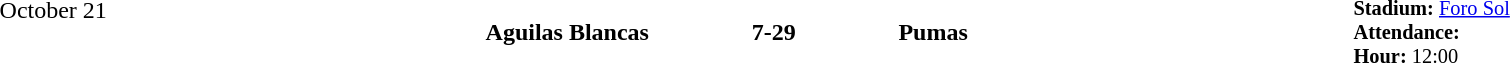<table style="width: 100%; background: transparent;" cellspacing="0">
<tr>
<td align=center valign=top rowspan=3 width=15%>October 21</td>
</tr>
<tr>
<td width=24% align=right><strong>Aguilas Blancas</strong></td>
<td align=center width=13%><strong>7-29</strong></td>
<td width=24%><strong>Pumas</strong></td>
<td style=font-size:85% rowspan=2 valign=top><strong>Stadium:</strong> <a href='#'>Foro Sol</a><br><strong>Attendance:</strong> <br><strong>Hour:</strong> 12:00</td>
</tr>
</table>
